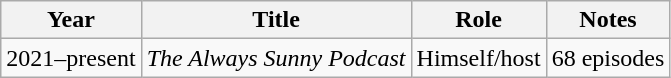<table class="wikitable sortable">
<tr>
<th>Year</th>
<th>Title</th>
<th>Role</th>
<th class="unsortable">Notes</th>
</tr>
<tr>
<td>2021–present</td>
<td><em>The Always Sunny Podcast</em></td>
<td>Himself/host</td>
<td>68 episodes</td>
</tr>
</table>
